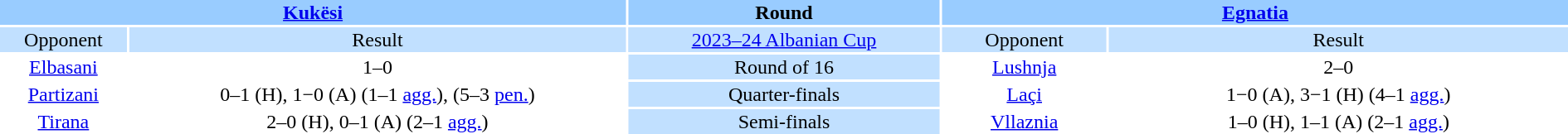<table width="100%" style="text-align:center">
<tr valign=top bgcolor=#99ccff>
<th colspan=2 style="width:40%"><a href='#'>Kukësi</a></th>
<th>Round</th>
<th colspan=2 style="width:40%"><a href='#'>Egnatia</a></th>
</tr>
<tr valign=top bgcolor=#c1e0ff>
<td>Opponent</td>
<td>Result</td>
<td bgcolor=#c1e0ff><a href='#'>2023–24 Albanian Cup</a></td>
<td>Opponent</td>
<td>Result</td>
</tr>
<tr>
<td><a href='#'>Elbasani</a></td>
<td>1–0</td>
<td bgcolor=#c1e0ff>Round of 16</td>
<td><a href='#'>Lushnja</a></td>
<td>2–0</td>
</tr>
<tr>
<td><a href='#'>Partizani</a></td>
<td>0–1 (H), 1−0 (A) (1–1 <a href='#'>agg.</a>), (5–3 <a href='#'>pen.</a>)</td>
<td bgcolor=#c1e0ff>Quarter-finals</td>
<td><a href='#'>Laçi</a></td>
<td>1−0 (A), 3−1 (H) (4–1 <a href='#'>agg.</a>)</td>
</tr>
<tr>
<td><a href='#'>Tirana</a></td>
<td>2–0 (H), 0–1 (A) (2–1 <a href='#'>agg.</a>)</td>
<td bgcolor=#c1e0ff>Semi-finals</td>
<td><a href='#'>Vllaznia</a></td>
<td>1–0 (H), 1–1 (A) (2–1 <a href='#'>agg.</a>)</td>
</tr>
</table>
